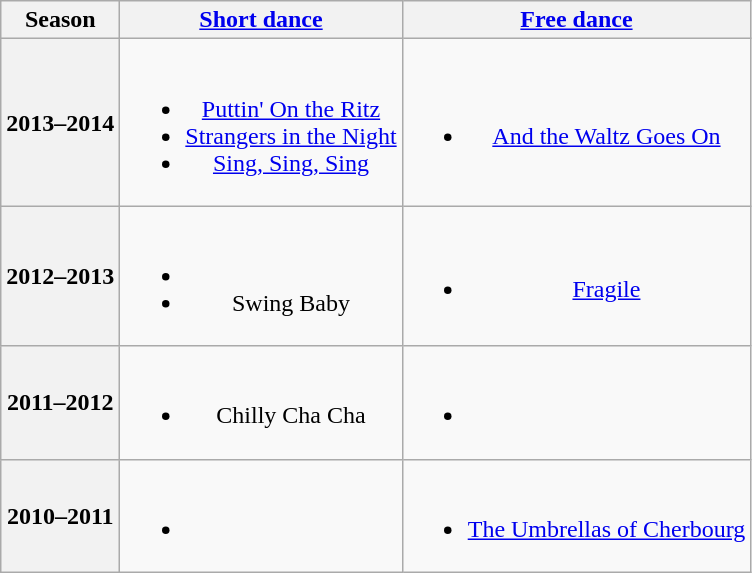<table class=wikitable style=text-align:center>
<tr>
<th>Season</th>
<th><a href='#'>Short dance</a></th>
<th><a href='#'>Free dance</a></th>
</tr>
<tr>
<th>2013–2014 <br> </th>
<td><br><ul><li> <a href='#'>Puttin' On the Ritz</a> <br></li><li> <a href='#'>Strangers in the Night</a> <br></li><li> <a href='#'>Sing, Sing, Sing</a> <br></li></ul></td>
<td><br><ul><li><a href='#'>And the Waltz Goes On</a> <br></li></ul></td>
</tr>
<tr>
<th>2012–2013 <br> </th>
<td><br><ul><li></li><li> Swing Baby</li></ul></td>
<td><br><ul><li><a href='#'>Fragile</a> <br></li></ul></td>
</tr>
<tr>
<th>2011–2012</th>
<td><br><ul><li>Chilly Cha Cha</li></ul></td>
<td><br><ul><li></li></ul></td>
</tr>
<tr>
<th>2010–2011</th>
<td><br><ul><li></li></ul></td>
<td><br><ul><li><a href='#'>The Umbrellas of Cherbourg</a> <br></li></ul></td>
</tr>
</table>
